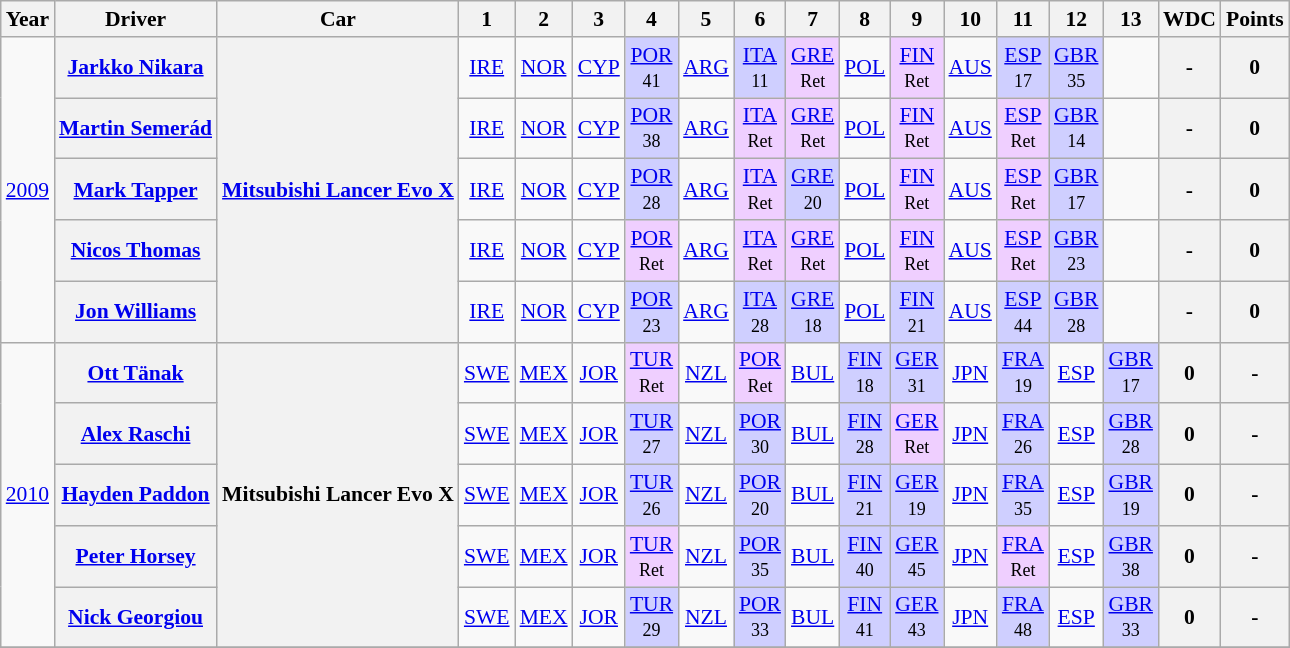<table class="wikitable" border="1" style="text-align:center; font-size:90%;">
<tr>
<th>Year</th>
<th>Driver</th>
<th>Car</th>
<th>1</th>
<th>2</th>
<th>3</th>
<th>4</th>
<th>5</th>
<th>6</th>
<th>7</th>
<th>8</th>
<th>9</th>
<th>10</th>
<th>11</th>
<th>12</th>
<th>13</th>
<th>WDC</th>
<th>Points</th>
</tr>
<tr>
<td rowspan="5"><a href='#'>2009</a></td>
<th> <a href='#'>Jarkko Nikara</a></th>
<th rowspan="5"><a href='#'>Mitsubishi Lancer Evo X</a></th>
<td><a href='#'>IRE</a></td>
<td><a href='#'>NOR</a></td>
<td><a href='#'>CYP</a></td>
<td style="background:#CFCFFF;"><a href='#'>POR</a><br><small>41</small></td>
<td><a href='#'>ARG</a></td>
<td style="background:#CFCFFF;"><a href='#'>ITA</a><br><small>11</small></td>
<td style="background:#EFCFFF;"><a href='#'>GRE</a><br><small>Ret</small></td>
<td><a href='#'>POL</a></td>
<td style="background:#EFCFFF;"><a href='#'>FIN</a><br><small>Ret</small></td>
<td><a href='#'>AUS</a></td>
<td style="background:#CFCFFF;"><a href='#'>ESP</a><br><small>17</small></td>
<td style="background:#CFCFFF;"><a href='#'>GBR</a><br><small>35</small></td>
<td></td>
<th>-</th>
<th>0</th>
</tr>
<tr>
<th> <a href='#'>Martin Semerád</a></th>
<td><a href='#'>IRE</a></td>
<td><a href='#'>NOR</a></td>
<td><a href='#'>CYP</a></td>
<td style="background:#CFCFFF;"><a href='#'>POR</a><br><small>38</small></td>
<td><a href='#'>ARG</a></td>
<td style="background:#EFCFFF;"><a href='#'>ITA</a><br><small>Ret</small></td>
<td style="background:#EFCFFF;"><a href='#'>GRE</a><br><small>Ret</small></td>
<td><a href='#'>POL</a></td>
<td style="background:#EFCFFF;"><a href='#'>FIN</a><br><small>Ret</small></td>
<td><a href='#'>AUS</a></td>
<td style="background:#EFCFFF;"><a href='#'>ESP</a><br><small>Ret</small></td>
<td style="background:#CFCFFF;"><a href='#'>GBR</a><br><small>14</small></td>
<td></td>
<th>-</th>
<th>0</th>
</tr>
<tr>
<th> <a href='#'>Mark Tapper</a></th>
<td><a href='#'>IRE</a></td>
<td><a href='#'>NOR</a></td>
<td><a href='#'>CYP</a></td>
<td style="background:#CFCFFF;"><a href='#'>POR</a><br><small>28</small></td>
<td><a href='#'>ARG</a></td>
<td style="background:#EFCFFF;"><a href='#'>ITA</a><br><small>Ret</small></td>
<td style="background:#CFCFFF;"><a href='#'>GRE</a><br><small>20</small></td>
<td><a href='#'>POL</a></td>
<td style="background:#EFCFFF;"><a href='#'>FIN</a><br><small>Ret</small></td>
<td><a href='#'>AUS</a></td>
<td style="background:#EFCFFF;"><a href='#'>ESP</a><br><small>Ret</small></td>
<td style="background:#CFCFFF;"><a href='#'>GBR</a><br><small>17</small></td>
<td></td>
<th>-</th>
<th>0</th>
</tr>
<tr>
<th> <a href='#'>Nicos Thomas</a></th>
<td><a href='#'>IRE</a></td>
<td><a href='#'>NOR</a></td>
<td><a href='#'>CYP</a></td>
<td style="background:#EFCFFF;"><a href='#'>POR</a><br><small>Ret</small></td>
<td><a href='#'>ARG</a></td>
<td style="background:#EFCFFF;"><a href='#'>ITA</a><br><small>Ret</small></td>
<td style="background:#EFCFFF;"><a href='#'>GRE</a><br><small>Ret</small></td>
<td><a href='#'>POL</a></td>
<td style="background:#EFCFFF;"><a href='#'>FIN</a><br><small>Ret</small></td>
<td><a href='#'>AUS</a></td>
<td style="background:#EFCFFF;"><a href='#'>ESP</a><br><small>Ret</small></td>
<td style="background:#CFCFFF;"><a href='#'>GBR</a><br><small>23</small></td>
<td></td>
<th>-</th>
<th>0</th>
</tr>
<tr>
<th> <a href='#'>Jon Williams</a></th>
<td><a href='#'>IRE</a></td>
<td><a href='#'>NOR</a></td>
<td><a href='#'>CYP</a></td>
<td style="background:#CFCFFF;"><a href='#'>POR</a><br><small>23</small></td>
<td><a href='#'>ARG</a></td>
<td style="background:#CFCFFF;"><a href='#'>ITA</a><br><small>28</small></td>
<td style="background:#CFCFFF;"><a href='#'>GRE</a><br><small>18</small></td>
<td><a href='#'>POL</a></td>
<td style="background:#CFCFFF;"><a href='#'>FIN</a><br><small>21</small></td>
<td><a href='#'>AUS</a></td>
<td style="background:#CFCFFF;"><a href='#'>ESP</a><br><small>44</small></td>
<td style="background:#CFCFFF;"><a href='#'>GBR</a><br><small>28</small></td>
<td></td>
<th>-</th>
<th>0</th>
</tr>
<tr>
<td rowspan="5"><a href='#'>2010</a></td>
<th> <a href='#'>Ott Tänak</a></th>
<th rowspan="5">Mitsubishi Lancer Evo X</th>
<td><a href='#'>SWE</a></td>
<td><a href='#'>MEX</a></td>
<td><a href='#'>JOR</a></td>
<td style="background:#EFCFFF;"><a href='#'>TUR</a><br><small>Ret</small></td>
<td><a href='#'>NZL</a></td>
<td style="background:#EFCFFF;"><a href='#'>POR</a><br><small>Ret</small></td>
<td><a href='#'>BUL</a><br><small></small></td>
<td style="background:#CFCFFF;"><a href='#'>FIN</a><br><small>18</small></td>
<td style="background:#CFCFFF;"><a href='#'>GER</a><br><small>31</small></td>
<td><a href='#'>JPN</a></td>
<td style="background:#CFCFFF;"><a href='#'>FRA</a><br><small>19</small></td>
<td><a href='#'>ESP</a><br><small></small></td>
<td style="background:#CFCFFF;"><a href='#'>GBR</a><br><small>17</small></td>
<th>0</th>
<th>-</th>
</tr>
<tr>
<th> <a href='#'>Alex Raschi</a></th>
<td><a href='#'>SWE</a></td>
<td><a href='#'>MEX</a></td>
<td><a href='#'>JOR</a></td>
<td style="background:#CFCFFF;"><a href='#'>TUR</a><br><small>27</small></td>
<td><a href='#'>NZL</a></td>
<td style="background:#CFCFFF;"><a href='#'>POR</a><br><small>30</small></td>
<td><a href='#'>BUL</a><br><small></small></td>
<td style="background:#CFCFFF;"><a href='#'>FIN</a><br><small>28</small></td>
<td style="background:#EFCFFF;"><a href='#'>GER</a><br><small>Ret</small></td>
<td><a href='#'>JPN</a></td>
<td style="background:#CFCFFF;"><a href='#'>FRA</a><br><small>26</small></td>
<td><a href='#'>ESP</a><br><small></small></td>
<td style="background:#CFCFFF;"><a href='#'>GBR</a><br><small>28</small></td>
<th>0</th>
<th>-</th>
</tr>
<tr>
<th> <a href='#'>Hayden Paddon</a></th>
<td><a href='#'>SWE</a></td>
<td><a href='#'>MEX</a></td>
<td><a href='#'>JOR</a></td>
<td style="background:#CFCFFF;"><a href='#'>TUR</a><br><small>26</small></td>
<td><a href='#'>NZL</a></td>
<td style="background:#CFCFFF;"><a href='#'>POR</a><br><small>20</small></td>
<td><a href='#'>BUL</a><br><small></small></td>
<td style="background:#CFCFFF;"><a href='#'>FIN</a><br><small>21</small></td>
<td style="background:#CFCFFF;"><a href='#'>GER</a><br><small>19</small></td>
<td><a href='#'>JPN</a></td>
<td style="background:#CFCFFF;"><a href='#'>FRA</a><br><small>35</small></td>
<td><a href='#'>ESP</a><br><small></small></td>
<td style="background:#CFCFFF;"><a href='#'>GBR</a><br><small>19</small></td>
<th>0</th>
<th>-</th>
</tr>
<tr>
<th> <a href='#'>Peter Horsey</a></th>
<td><a href='#'>SWE</a></td>
<td><a href='#'>MEX</a></td>
<td><a href='#'>JOR</a></td>
<td style="background:#EFCFFF;"><a href='#'>TUR</a><br><small>Ret</small></td>
<td><a href='#'>NZL</a></td>
<td style="background:#CFCFFF;"><a href='#'>POR</a><br><small>35</small></td>
<td><a href='#'>BUL</a><br><small></small></td>
<td style="background:#CFCFFF;"><a href='#'>FIN</a><br><small>40</small></td>
<td style="background:#CFCFFF;"><a href='#'>GER</a><br><small>45</small></td>
<td><a href='#'>JPN</a></td>
<td style="background:#EFCFFF;"><a href='#'>FRA</a><br><small>Ret</small></td>
<td><a href='#'>ESP</a><br><small></small></td>
<td style="background:#CFCFFF;"><a href='#'>GBR</a><br><small>38</small></td>
<th>0</th>
<th>-</th>
</tr>
<tr>
<th> <a href='#'>Nick Georgiou</a></th>
<td><a href='#'>SWE</a></td>
<td><a href='#'>MEX</a></td>
<td><a href='#'>JOR</a></td>
<td style="background:#CFCFFF;"><a href='#'>TUR</a><br><small>29</small></td>
<td><a href='#'>NZL</a></td>
<td style="background:#CFCFFF;"><a href='#'>POR</a><br><small>33</small></td>
<td><a href='#'>BUL</a><br><small></small></td>
<td style="background:#CFCFFF;"><a href='#'>FIN</a><br><small>41</small></td>
<td style="background:#CFCFFF;"><a href='#'>GER</a><br><small>43</small></td>
<td><a href='#'>JPN</a></td>
<td style="background:#CFCFFF;"><a href='#'>FRA</a><br><small>48</small></td>
<td><a href='#'>ESP</a><br><small></small></td>
<td style="background:#CFCFFF;"><a href='#'>GBR</a><br><small>33</small></td>
<th>0</th>
<th>-</th>
</tr>
<tr>
</tr>
</table>
